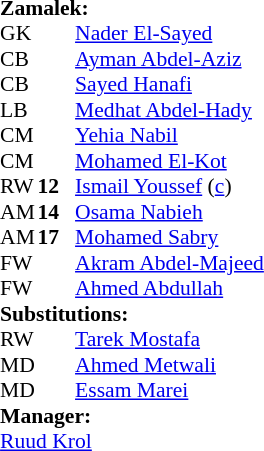<table style="font-size: 90%" cellspacing="0" cellpadding="0" align=center>
<tr>
<td colspan=4><strong>Zamalek:</strong></td>
</tr>
<tr>
<th width=25></th>
<th width=25></th>
</tr>
<tr>
<td>GK</td>
<td><strong> </strong></td>
<td> <a href='#'>Nader El-Sayed</a></td>
</tr>
<tr>
<td>CB</td>
<td><strong> </strong></td>
<td> <a href='#'>Ayman Abdel-Aziz</a></td>
</tr>
<tr>
<td>CB</td>
<td><strong> </strong></td>
<td> <a href='#'>Sayed Hanafi</a></td>
</tr>
<tr>
<td>LB</td>
<td><strong> </strong></td>
<td> <a href='#'>Medhat Abdel-Hady</a></td>
</tr>
<tr>
<td>CM</td>
<td><strong> </strong></td>
<td> <a href='#'>Yehia Nabil</a></td>
</tr>
<tr>
<td>CM</td>
<td><strong> </strong></td>
<td> <a href='#'>Mohamed El-Kot</a></td>
</tr>
<tr>
<td>RW</td>
<td><strong>12</strong></td>
<td> <a href='#'>Ismail Youssef</a> (<a href='#'>c</a>)</td>
</tr>
<tr>
<td>AM</td>
<td><strong>14</strong></td>
<td> <a href='#'>Osama Nabieh</a></td>
</tr>
<tr>
<td>AM</td>
<td><strong>17</strong></td>
<td> <a href='#'>Mohamed Sabry</a></td>
<td></td>
<td></td>
</tr>
<tr>
<td>FW</td>
<td><strong> </strong></td>
<td> <a href='#'>Akram Abdel-Majeed</a></td>
<td></td>
<td></td>
</tr>
<tr>
<td>FW</td>
<td><strong> </strong></td>
<td> <a href='#'>Ahmed Abdullah</a></td>
<td></td>
<td></td>
</tr>
<tr>
<td colspan=3><strong>Substitutions:</strong></td>
</tr>
<tr>
<td>RW</td>
<td><strong> </strong></td>
<td> <a href='#'>Tarek Mostafa</a></td>
<td></td>
<td></td>
</tr>
<tr>
<td>MD</td>
<td><strong> </strong></td>
<td> <a href='#'>Ahmed Metwali</a></td>
<td></td>
<td></td>
</tr>
<tr>
<td>MD</td>
<td><strong> </strong></td>
<td> <a href='#'>Essam Marei</a></td>
<td></td>
<td></td>
</tr>
<tr>
<td colspan=3><strong>Manager:</strong></td>
</tr>
<tr>
<td colspan=3> <a href='#'>Ruud Krol</a></td>
</tr>
<tr>
<td colspan=4></td>
</tr>
</table>
